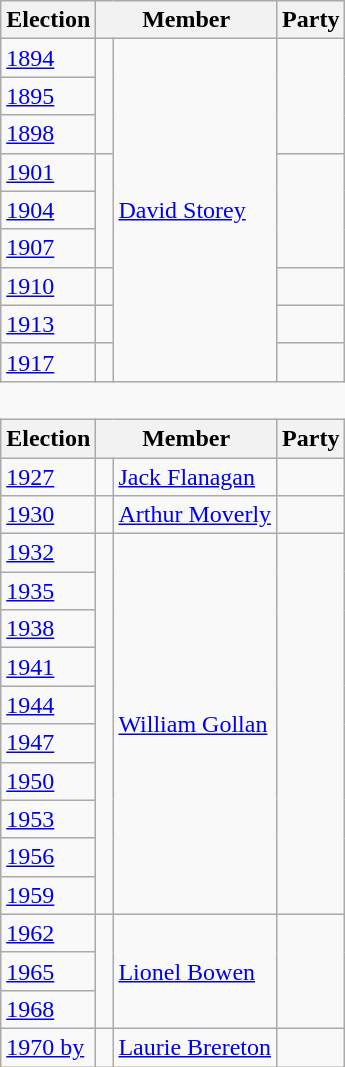<table class="wikitable" style='border-style: none none none none;'>
<tr>
<th>Election</th>
<th colspan="2">Member</th>
<th>Party</th>
</tr>
<tr style="background: #f9f9f9">
<td><a href='#'>1894</a></td>
<td rowspan="3" > </td>
<td rowspan="9"><a href='#'>David Storey</a></td>
<td rowspan="3"></td>
</tr>
<tr style="background: #f9f9f9">
<td><a href='#'>1895</a></td>
</tr>
<tr style="background: #f9f9f9">
<td><a href='#'>1898</a></td>
</tr>
<tr style="background: #f9f9f9">
<td><a href='#'>1901</a></td>
<td rowspan="3" > </td>
<td rowspan="3"></td>
</tr>
<tr style="background: #f9f9f9">
<td><a href='#'>1904</a></td>
</tr>
<tr style="background: #f9f9f9">
<td><a href='#'>1907</a></td>
</tr>
<tr style="background: #f9f9f9">
<td><a href='#'>1910</a></td>
<td> </td>
<td></td>
</tr>
<tr style="background: #f9f9f9">
<td><a href='#'>1913</a></td>
<td> </td>
<td></td>
</tr>
<tr style="background: #f9f9f9">
<td><a href='#'>1917</a></td>
<td> </td>
<td></td>
</tr>
<tr>
<td colspan="4" style='border-style: none none none none;'> </td>
</tr>
<tr>
<th>Election</th>
<th colspan="2">Member</th>
<th>Party</th>
</tr>
<tr style="background: #f9f9f9">
<td><a href='#'>1927</a></td>
<td> </td>
<td><a href='#'>Jack Flanagan</a></td>
<td></td>
</tr>
<tr style="background: #f9f9f9">
<td><a href='#'>1930</a></td>
<td> </td>
<td><a href='#'>Arthur Moverly</a></td>
<td></td>
</tr>
<tr style="background: #f9f9f9">
<td><a href='#'>1932</a></td>
<td rowspan="10" > </td>
<td rowspan="10"><a href='#'>William Gollan</a></td>
<td rowspan="10"></td>
</tr>
<tr style="background: #f9f9f9">
<td><a href='#'>1935</a></td>
</tr>
<tr style="background: #f9f9f9">
<td><a href='#'>1938</a></td>
</tr>
<tr style="background: #f9f9f9">
<td><a href='#'>1941</a></td>
</tr>
<tr style="background: #f9f9f9">
<td><a href='#'>1944</a></td>
</tr>
<tr style="background: #f9f9f9">
<td><a href='#'>1947</a></td>
</tr>
<tr style="background: #f9f9f9">
<td><a href='#'>1950</a></td>
</tr>
<tr style="background: #f9f9f9">
<td><a href='#'>1953</a></td>
</tr>
<tr style="background: #f9f9f9">
<td><a href='#'>1956</a></td>
</tr>
<tr style="background: #f9f9f9">
<td><a href='#'>1959</a></td>
</tr>
<tr style="background: #f9f9f9">
<td><a href='#'>1962</a></td>
<td rowspan="3" > </td>
<td rowspan="3"><a href='#'>Lionel Bowen</a></td>
<td rowspan="3"></td>
</tr>
<tr style="background: #f9f9f9">
<td><a href='#'>1965</a></td>
</tr>
<tr style="background: #f9f9f9">
<td><a href='#'>1968</a></td>
</tr>
<tr style="background: #f9f9f9">
<td><a href='#'>1970 by</a></td>
<td> </td>
<td><a href='#'>Laurie Brereton</a></td>
<td></td>
</tr>
</table>
